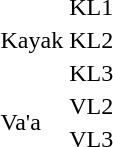<table>
<tr>
<td rowspan=3>Kayak</td>
<td>KL1<br></td>
<td></td>
<td></td>
<td></td>
</tr>
<tr>
<td>KL2<br></td>
<td></td>
<td></td>
<td></td>
</tr>
<tr>
<td>KL3<br></td>
<td></td>
<td></td>
<td></td>
</tr>
<tr>
<td rowspan=2>Va'a</td>
<td>VL2<br></td>
<td></td>
<td></td>
<td></td>
</tr>
<tr>
<td>VL3<br></td>
<td></td>
<td></td>
<td></td>
</tr>
</table>
